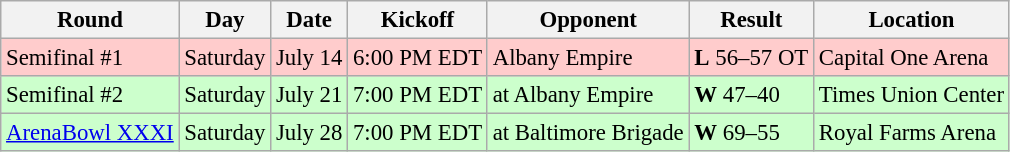<table class="wikitable" style="font-size: 95%;">
<tr>
<th>Round</th>
<th>Day</th>
<th>Date</th>
<th>Kickoff</th>
<th>Opponent</th>
<th>Result</th>
<th>Location</th>
</tr>
<tr bgcolor=#ffcccc>
<td>Semifinal #1</td>
<td>Saturday</td>
<td>July 14</td>
<td>6:00 PM EDT</td>
<td>Albany Empire</td>
<td><strong>L</strong> 56–57 OT</td>
<td>Capital One Arena</td>
</tr>
<tr bgcolor=#ccffcc>
<td>Semifinal #2</td>
<td>Saturday</td>
<td>July 21</td>
<td>7:00 PM EDT</td>
<td>at Albany Empire</td>
<td><strong>W</strong> 47–40</td>
<td>Times Union Center</td>
</tr>
<tr bgcolor=#ccffcc>
<td><a href='#'>ArenaBowl XXXI</a></td>
<td>Saturday</td>
<td>July 28</td>
<td>7:00 PM EDT</td>
<td>at Baltimore Brigade</td>
<td><strong>W</strong> 69–55</td>
<td>Royal Farms Arena</td>
</tr>
</table>
